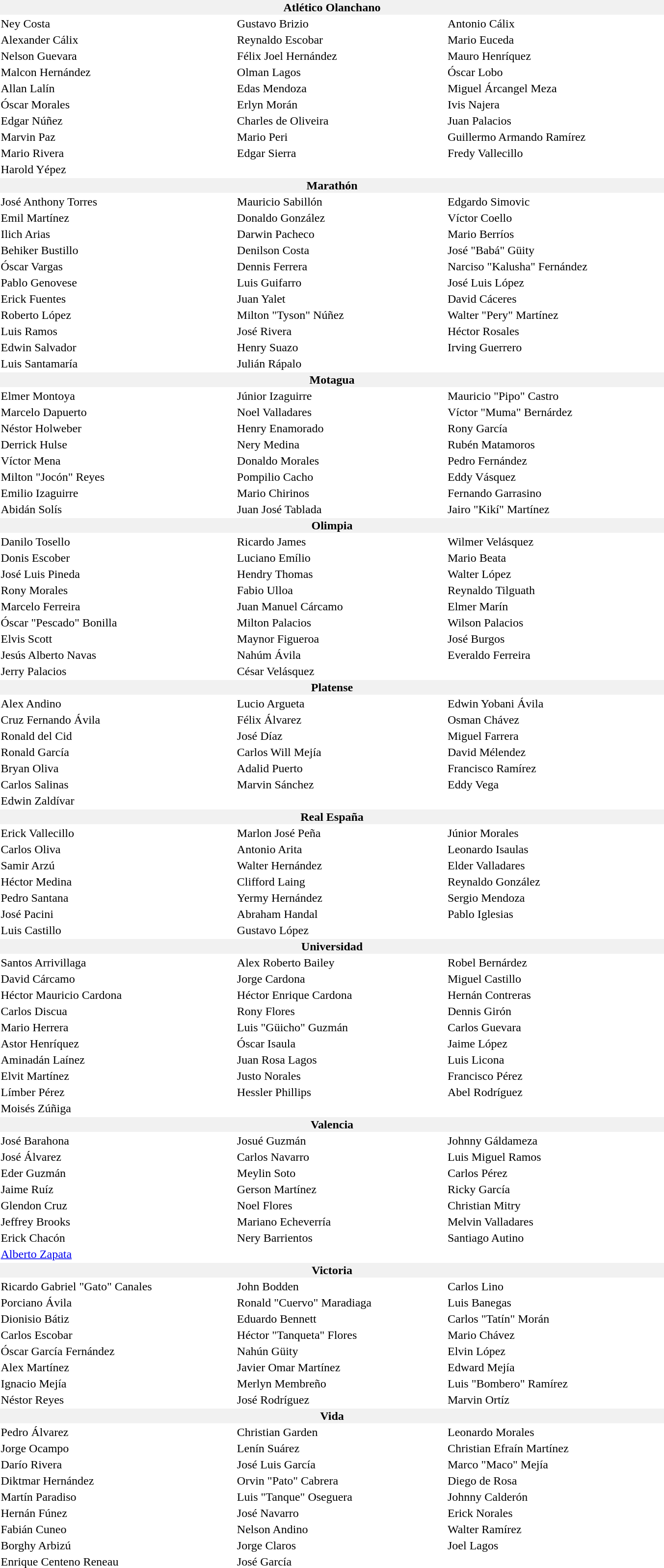<table border="0">
<tr bgcolor="f1f1f1">
<th width="900" colspan="3">Atlético Olanchano</th>
</tr>
<tr>
<td> Ney Costa</td>
<td> Gustavo Brizio</td>
<td> Antonio Cálix</td>
</tr>
<tr>
<td> Alexander Cálix</td>
<td> Reynaldo Escobar</td>
<td> Mario Euceda</td>
</tr>
<tr>
<td> Nelson Guevara</td>
<td> Félix Joel Hernández</td>
<td> Mauro Henríquez</td>
</tr>
<tr>
<td> Malcon Hernández</td>
<td> Olman Lagos</td>
<td> Óscar Lobo</td>
</tr>
<tr>
<td> Allan Lalín</td>
<td> Edas Mendoza</td>
<td> Miguel Árcangel Meza</td>
</tr>
<tr>
<td> Óscar Morales</td>
<td> Erlyn Morán</td>
<td> Ivis Najera</td>
</tr>
<tr>
<td> Edgar Núñez</td>
<td> Charles de Oliveira</td>
<td> Juan Palacios</td>
</tr>
<tr>
<td> Marvin Paz</td>
<td> Mario Peri</td>
<td> Guillermo Armando Ramírez</td>
</tr>
<tr>
<td> Mario Rivera</td>
<td> Edgar Sierra</td>
<td> Fredy Vallecillo</td>
</tr>
<tr>
<td> Harold Yépez</td>
</tr>
<tr bgcolor="f1f1f1">
<th width="900" colspan="3">Marathón</th>
</tr>
<tr>
<td> José Anthony Torres</td>
<td> Mauricio Sabillón</td>
<td> Edgardo Simovic</td>
</tr>
<tr>
<td> Emil Martínez</td>
<td> Donaldo González</td>
<td> Víctor Coello</td>
</tr>
<tr>
<td> Ilich Arias</td>
<td> Darwin Pacheco</td>
<td> Mario Berríos</td>
</tr>
<tr>
<td> Behiker Bustillo</td>
<td> Denilson Costa</td>
<td> José "Babá" Güity</td>
</tr>
<tr>
<td> Óscar Vargas</td>
<td> Dennis Ferrera</td>
<td> Narciso "Kalusha" Fernández</td>
</tr>
<tr>
<td> Pablo Genovese</td>
<td> Luis Guifarro</td>
<td> José Luis López</td>
</tr>
<tr>
<td> Erick Fuentes</td>
<td> Juan Yalet</td>
<td> David Cáceres</td>
</tr>
<tr>
<td> Roberto López</td>
<td> Milton "Tyson" Núñez</td>
<td> Walter "Pery" Martínez</td>
</tr>
<tr>
<td> Luis Ramos</td>
<td> José Rivera</td>
<td> Héctor Rosales</td>
</tr>
<tr>
<td> Edwin Salvador</td>
<td> Henry Suazo</td>
<td> Irving Guerrero</td>
</tr>
<tr>
<td> Luis Santamaría</td>
<td> Julián Rápalo</td>
</tr>
<tr bgcolor="f1f1f1">
<th width="900" colspan="3">Motagua</th>
</tr>
<tr>
<td> Elmer Montoya</td>
<td> Júnior Izaguirre</td>
<td> Mauricio "Pipo" Castro</td>
</tr>
<tr>
<td> Marcelo Dapuerto</td>
<td> Noel Valladares</td>
<td> Víctor "Muma" Bernárdez</td>
</tr>
<tr>
<td> Néstor Holweber</td>
<td> Henry Enamorado</td>
<td> Rony García</td>
</tr>
<tr>
<td> Derrick Hulse</td>
<td> Nery Medina</td>
<td> Rubén Matamoros</td>
</tr>
<tr>
<td> Víctor Mena</td>
<td> Donaldo Morales</td>
<td> Pedro Fernández</td>
</tr>
<tr>
<td> Milton "Jocón" Reyes</td>
<td> Pompilio Cacho</td>
<td> Eddy Vásquez</td>
</tr>
<tr>
<td> Emilio Izaguirre</td>
<td> Mario Chirinos</td>
<td> Fernando Garrasino</td>
</tr>
<tr>
<td> Abidán Solís</td>
<td> Juan José Tablada</td>
<td> Jairo "Kikí" Martínez</td>
</tr>
<tr bgcolor="f1f1f1">
<th width="900" colspan="3">Olimpia</th>
</tr>
<tr>
<td> Danilo Tosello</td>
<td> Ricardo James</td>
<td> Wilmer Velásquez</td>
</tr>
<tr>
<td> Donis Escober</td>
<td> Luciano Emílio</td>
<td> Mario Beata</td>
</tr>
<tr>
<td> José Luis Pineda</td>
<td> Hendry Thomas</td>
<td> Walter López</td>
</tr>
<tr>
<td> Rony Morales</td>
<td> Fabio Ulloa</td>
<td> Reynaldo Tilguath</td>
</tr>
<tr>
<td> Marcelo Ferreira</td>
<td> Juan Manuel Cárcamo</td>
<td> Elmer Marín</td>
</tr>
<tr>
<td> Óscar "Pescado" Bonilla</td>
<td> Milton Palacios</td>
<td> Wilson Palacios</td>
</tr>
<tr>
<td> Elvis Scott</td>
<td> Maynor Figueroa</td>
<td> José Burgos</td>
</tr>
<tr>
<td> Jesús Alberto Navas</td>
<td> Nahúm Ávila</td>
<td> Everaldo Ferreira</td>
</tr>
<tr>
<td> Jerry Palacios</td>
<td> César Velásquez</td>
</tr>
<tr bgcolor="f1f1f1">
<th width="900" colspan="3">Platense</th>
</tr>
<tr>
<td> Alex Andino</td>
<td> Lucio Argueta</td>
<td> Edwin Yobani Ávila</td>
</tr>
<tr>
<td> Cruz Fernando Ávila</td>
<td> Félix Álvarez</td>
<td> Osman Chávez</td>
</tr>
<tr>
<td> Ronald del Cid</td>
<td> José Díaz</td>
<td> Miguel Farrera</td>
</tr>
<tr>
<td> Ronald García</td>
<td> Carlos Will Mejía</td>
<td> David Mélendez</td>
</tr>
<tr>
<td> Bryan Oliva</td>
<td> Adalid Puerto</td>
<td> Francisco Ramírez</td>
</tr>
<tr>
<td> Carlos Salinas</td>
<td> Marvin Sánchez</td>
<td> Eddy Vega</td>
</tr>
<tr>
<td> Edwin Zaldívar</td>
</tr>
<tr bgcolor="f1f1f1">
<th width="900" colspan="3">Real España</th>
</tr>
<tr>
<td> Erick Vallecillo</td>
<td> Marlon José Peña</td>
<td> Júnior Morales</td>
</tr>
<tr>
<td> Carlos Oliva</td>
<td> Antonio Arita</td>
<td> Leonardo Isaulas</td>
</tr>
<tr>
<td> Samir Arzú</td>
<td> Walter Hernández</td>
<td> Elder Valladares</td>
</tr>
<tr>
<td> Héctor Medina</td>
<td> Clifford Laing</td>
<td> Reynaldo González</td>
</tr>
<tr>
<td> Pedro Santana</td>
<td> Yermy Hernández</td>
<td> Sergio Mendoza</td>
</tr>
<tr>
<td> José Pacini</td>
<td> Abraham Handal</td>
<td> Pablo Iglesias</td>
</tr>
<tr>
<td> Luis Castillo</td>
<td> Gustavo López</td>
</tr>
<tr bgcolor="f1f1f1">
<th width="900" colspan="3">Universidad</th>
</tr>
<tr>
<td> Santos Arrivillaga</td>
<td> Alex Roberto Bailey</td>
<td> Robel Bernárdez</td>
</tr>
<tr>
<td> David Cárcamo</td>
<td> Jorge Cardona</td>
<td> Miguel Castillo</td>
</tr>
<tr>
<td> Héctor Mauricio Cardona</td>
<td> Héctor Enrique Cardona</td>
<td> Hernán Contreras</td>
</tr>
<tr>
<td> Carlos Discua</td>
<td> Rony Flores</td>
<td> Dennis Girón</td>
</tr>
<tr>
<td> Mario Herrera</td>
<td> Luis "Güicho" Guzmán</td>
<td> Carlos Guevara</td>
</tr>
<tr>
<td> Astor Henríquez</td>
<td> Óscar Isaula</td>
<td> Jaime López</td>
</tr>
<tr>
<td> Aminadán Laínez</td>
<td> Juan Rosa Lagos</td>
<td> Luis Licona</td>
</tr>
<tr>
<td> Elvit Martínez</td>
<td> Justo Norales</td>
<td> Francisco Pérez</td>
</tr>
<tr>
<td> Límber Pérez</td>
<td> Hessler Phillips</td>
<td> Abel Rodríguez</td>
</tr>
<tr>
<td> Moisés Zúñiga</td>
</tr>
<tr bgcolor="f1f1f1">
<th width="900" colspan="3">Valencia</th>
</tr>
<tr>
<td> José Barahona</td>
<td> Josué Guzmán</td>
<td> Johnny Gáldameza</td>
</tr>
<tr>
<td> José Álvarez</td>
<td> Carlos Navarro</td>
<td> Luis Miguel Ramos</td>
</tr>
<tr>
<td> Eder Guzmán</td>
<td> Meylin Soto</td>
<td> Carlos Pérez</td>
</tr>
<tr>
<td> Jaime Ruíz</td>
<td> Gerson Martínez</td>
<td> Ricky García</td>
</tr>
<tr>
<td> Glendon Cruz</td>
<td> Noel Flores</td>
<td> Christian Mitry</td>
</tr>
<tr>
<td> Jeffrey Brooks</td>
<td> Mariano Echeverría</td>
<td> Melvin Valladares</td>
</tr>
<tr>
<td> Erick Chacón</td>
<td> Nery Barrientos</td>
<td> Santiago Autino</td>
</tr>
<tr>
<td> <a href='#'>Alberto Zapata</a></td>
</tr>
<tr bgcolor="f1f1f1">
<th width="900" colspan="3">Victoria</th>
</tr>
<tr>
<td> Ricardo Gabriel "Gato" Canales</td>
<td> John Bodden</td>
<td> Carlos Lino</td>
</tr>
<tr>
<td> Porciano Ávila</td>
<td> Ronald "Cuervo" Maradiaga</td>
<td> Luis Banegas</td>
</tr>
<tr>
<td> Dionisio Bátiz</td>
<td> Eduardo Bennett</td>
<td> Carlos "Tatín" Morán</td>
</tr>
<tr>
<td> Carlos Escobar</td>
<td> Héctor "Tanqueta" Flores</td>
<td> Mario Chávez</td>
</tr>
<tr>
<td> Óscar García Fernández</td>
<td> Nahún Güity</td>
<td> Elvin López</td>
</tr>
<tr>
<td> Alex Martínez</td>
<td> Javier Omar Martínez</td>
<td> Edward Mejía</td>
</tr>
<tr>
<td> Ignacio Mejía</td>
<td> Merlyn Membreño</td>
<td> Luis "Bombero" Ramírez</td>
</tr>
<tr>
<td> Néstor Reyes</td>
<td> José Rodríguez</td>
<td> Marvin Ortíz</td>
</tr>
<tr bgcolor="f1f1f1">
<th width="900" colspan="3">Vida</th>
</tr>
<tr>
<td> Pedro Álvarez</td>
<td> Christian Garden</td>
<td> Leonardo Morales</td>
</tr>
<tr>
<td> Jorge Ocampo</td>
<td> Lenín Suárez</td>
<td> Christian Efraín Martínez</td>
</tr>
<tr>
<td> Darío Rivera</td>
<td> José Luis García</td>
<td> Marco "Maco" Mejía</td>
</tr>
<tr>
<td> Diktmar Hernández</td>
<td> Orvin "Pato" Cabrera</td>
<td> Diego de Rosa</td>
</tr>
<tr>
<td> Martín Paradiso</td>
<td> Luis "Tanque" Oseguera</td>
<td> Johnny Calderón</td>
</tr>
<tr>
<td> Hernán Fúnez</td>
<td> José Navarro</td>
<td> Erick Norales</td>
</tr>
<tr>
<td> Fabián Cuneo</td>
<td> Nelson Andino</td>
<td> Walter Ramírez</td>
</tr>
<tr>
<td> Borghy Arbizú</td>
<td> Jorge Claros</td>
<td> Joel Lagos</td>
</tr>
<tr>
<td> Enrique Centeno Reneau</td>
<td> José García</td>
</tr>
</table>
